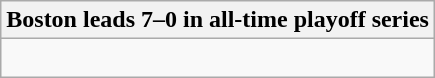<table class="wikitable collapsible collapsed">
<tr>
<th>Boston leads 7–0 in all-time playoff series</th>
</tr>
<tr>
<td><br>





</td>
</tr>
</table>
